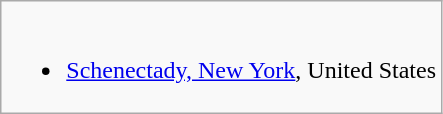<table class="wikitable">
<tr valign="top">
<td><br><ul><li> <a href='#'>Schenectady, New York</a>, United States</li></ul></td>
</tr>
</table>
